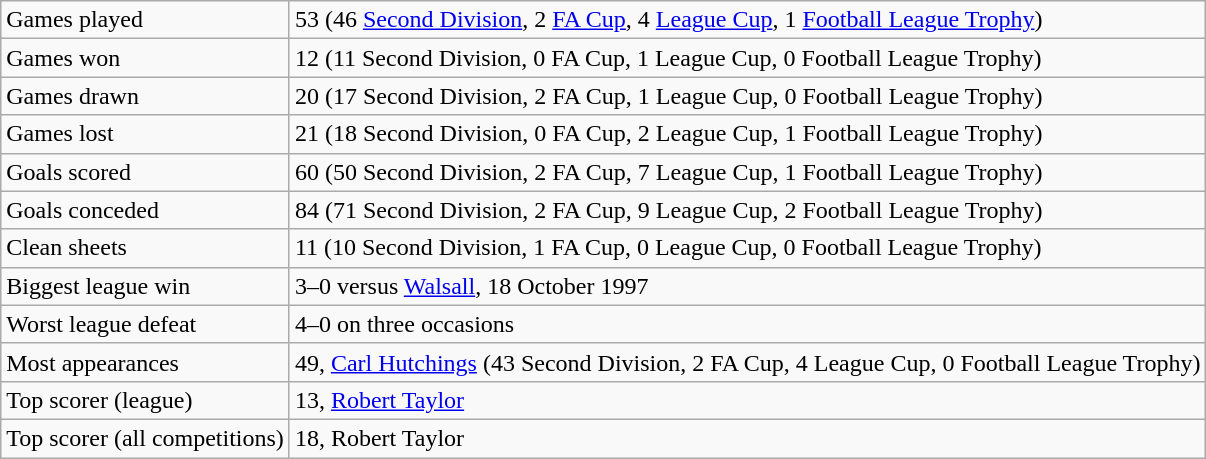<table class="wikitable">
<tr>
<td>Games played</td>
<td>53 (46 <a href='#'>Second Division</a>, 2 <a href='#'>FA Cup</a>, 4 <a href='#'>League Cup</a>, 1 <a href='#'>Football League Trophy</a>)</td>
</tr>
<tr>
<td>Games won</td>
<td>12 (11 Second Division, 0 FA Cup, 1 League Cup, 0 Football League Trophy)</td>
</tr>
<tr>
<td>Games drawn</td>
<td>20 (17 Second Division, 2 FA Cup, 1 League Cup, 0 Football League Trophy)</td>
</tr>
<tr>
<td>Games lost</td>
<td>21 (18 Second Division, 0 FA Cup, 2 League Cup, 1 Football League Trophy)</td>
</tr>
<tr>
<td>Goals scored</td>
<td>60 (50 Second Division, 2 FA Cup, 7 League Cup, 1 Football League Trophy)</td>
</tr>
<tr>
<td>Goals conceded</td>
<td>84 (71 Second Division, 2 FA Cup, 9 League Cup, 2 Football League Trophy)</td>
</tr>
<tr>
<td>Clean sheets</td>
<td>11 (10 Second Division, 1 FA Cup, 0 League Cup, 0 Football League Trophy)</td>
</tr>
<tr>
<td>Biggest league win</td>
<td>3–0 versus <a href='#'>Walsall</a>, 18 October 1997</td>
</tr>
<tr>
<td>Worst league defeat</td>
<td>4–0 on three occasions</td>
</tr>
<tr>
<td>Most appearances</td>
<td>49, <a href='#'>Carl Hutchings</a> (43 Second Division, 2 FA Cup, 4 League Cup, 0 Football League Trophy)</td>
</tr>
<tr>
<td>Top scorer (league)</td>
<td>13, <a href='#'>Robert Taylor</a></td>
</tr>
<tr>
<td>Top scorer (all competitions)</td>
<td>18, Robert Taylor</td>
</tr>
</table>
